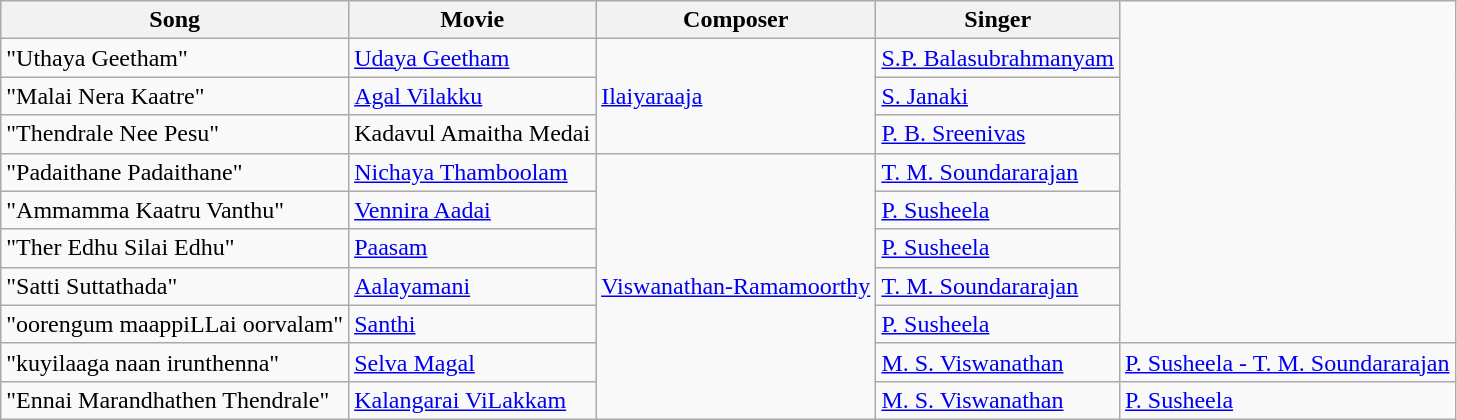<table class="wikitable">
<tr>
<th>Song</th>
<th>Movie</th>
<th>Composer</th>
<th>Singer</th>
</tr>
<tr>
<td>"Uthaya Geetham"</td>
<td><a href='#'>Udaya Geetham</a></td>
<td rowspan="3"><a href='#'>Ilaiyaraaja</a></td>
<td><a href='#'>S.P. Balasubrahmanyam</a></td>
</tr>
<tr>
<td>"Malai Nera Kaatre"</td>
<td><a href='#'>Agal Vilakku</a></td>
<td><a href='#'>S. Janaki</a></td>
</tr>
<tr>
<td>"Thendrale Nee Pesu"</td>
<td>Kadavul Amaitha Medai</td>
<td><a href='#'>P. B. Sreenivas</a></td>
</tr>
<tr>
<td>"Padaithane Padaithane"</td>
<td><a href='#'>Nichaya Thamboolam</a></td>
<td rowspan="7"><a href='#'>Viswanathan-Ramamoorthy</a></td>
<td><a href='#'>T. M. Soundararajan</a></td>
</tr>
<tr>
<td>"Ammamma Kaatru Vanthu"</td>
<td><a href='#'>Vennira Aadai</a></td>
<td><a href='#'>P. Susheela</a></td>
</tr>
<tr>
<td>"Ther Edhu Silai Edhu"</td>
<td><a href='#'>Paasam</a></td>
<td><a href='#'>P. Susheela</a></td>
</tr>
<tr>
<td>"Satti Suttathada"</td>
<td><a href='#'>Aalayamani</a></td>
<td><a href='#'>T. M. Soundararajan</a></td>
</tr>
<tr>
<td>"oorengum maappiLLai oorvalam"</td>
<td><a href='#'>Santhi</a></td>
<td><a href='#'>P. Susheela</a></td>
</tr>
<tr>
<td>"kuyilaaga naan irunthenna"</td>
<td><a href='#'>Selva Magal</a></td>
<td><a href='#'>M. S. Viswanathan</a></td>
<td><a href='#'>P. Susheela - T. M. Soundararajan</a></td>
</tr>
<tr>
<td>"Ennai Marandhathen Thendrale"</td>
<td><a href='#'>Kalangarai ViLakkam</a></td>
<td><a href='#'>M. S. Viswanathan</a></td>
<td><a href='#'>P. Susheela</a></td>
</tr>
</table>
